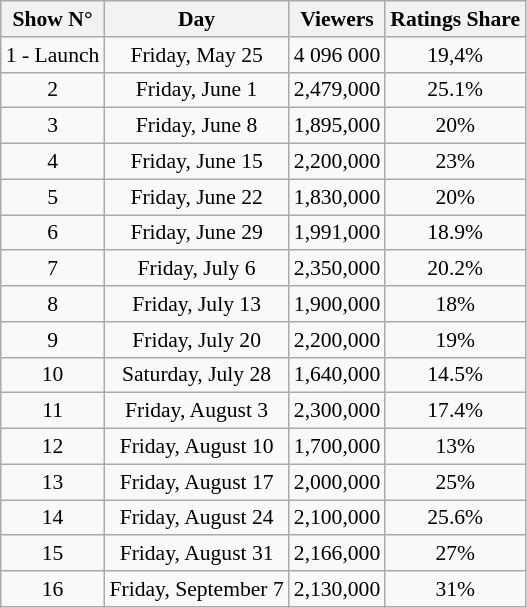<table class="wikitable sortable centre" style="text-align:center;font-size:90%;">
<tr>
<th>Show N°</th>
<th>Day</th>
<th>Viewers</th>
<th>Ratings Share</th>
</tr>
<tr>
<td>1 - Launch</td>
<td>Friday, May 25</td>
<td><span>4 096 000</span></td>
<td>19,4%</td>
</tr>
<tr>
<td>2</td>
<td>Friday, June 1</td>
<td>2,479,000</td>
<td>25.1%</td>
</tr>
<tr>
<td>3</td>
<td>Friday, June 8</td>
<td>1,895,000</td>
<td>20%</td>
</tr>
<tr>
<td>4</td>
<td>Friday, June 15</td>
<td>2,200,000</td>
<td>23%</td>
</tr>
<tr>
<td>5</td>
<td>Friday, June 22</td>
<td>1,830,000</td>
<td>20%</td>
</tr>
<tr>
<td>6</td>
<td>Friday, June 29</td>
<td>1,991,000</td>
<td>18.9%</td>
</tr>
<tr>
<td>7</td>
<td>Friday, July 6</td>
<td>2,350,000</td>
<td>20.2%</td>
</tr>
<tr>
<td>8</td>
<td>Friday, July 13</td>
<td>1,900,000</td>
<td>18%</td>
</tr>
<tr>
<td>9</td>
<td>Friday, July 20</td>
<td>2,200,000</td>
<td>19%</td>
</tr>
<tr>
<td>10</td>
<td>Saturday, July 28</td>
<td>1,640,000</td>
<td>14.5%</td>
</tr>
<tr>
<td>11</td>
<td>Friday, August 3</td>
<td>2,300,000</td>
<td>17.4%</td>
</tr>
<tr>
<td>12</td>
<td>Friday, August 10</td>
<td><span>1,700,000</span></td>
<td><span>13%</span></td>
</tr>
<tr>
<td>13</td>
<td>Friday, August 17</td>
<td>2,000,000</td>
<td>25%</td>
</tr>
<tr>
<td>14</td>
<td>Friday, August 24</td>
<td>2,100,000</td>
<td>25.6%</td>
</tr>
<tr>
<td>15</td>
<td>Friday, August 31</td>
<td>2,166,000</td>
<td>27%</td>
</tr>
<tr>
<td>16</td>
<td>Friday, September 7</td>
<td>2,130,000</td>
<td><span>31%</span></td>
</tr>
</table>
